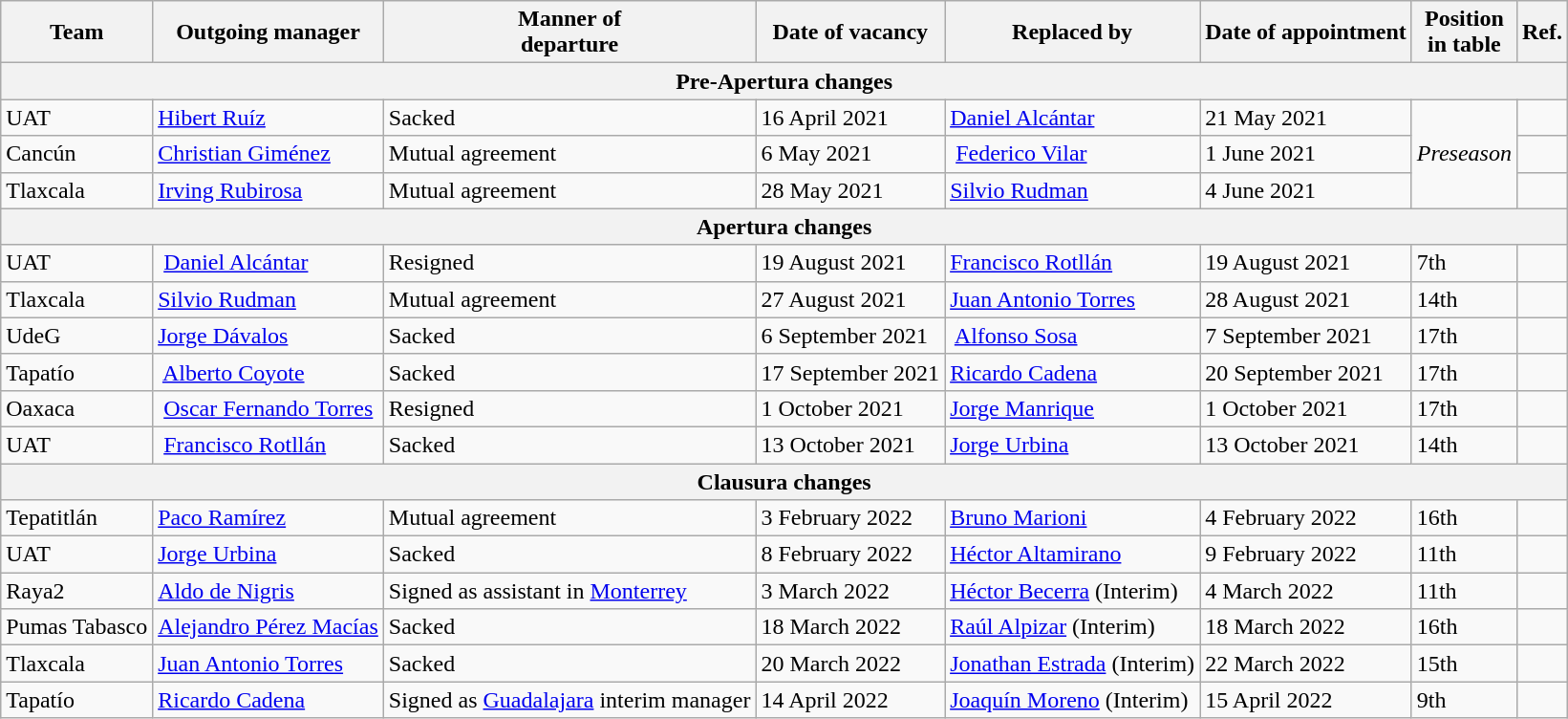<table class="wikitable sortable">
<tr>
<th>Team</th>
<th>Outgoing manager</th>
<th>Manner of <br> departure</th>
<th>Date of vacancy</th>
<th>Replaced by</th>
<th>Date of appointment</th>
<th>Position <br> in table</th>
<th>Ref.</th>
</tr>
<tr>
<th colspan=9>Pre-Apertura changes</th>
</tr>
<tr>
<td>UAT</td>
<td> <a href='#'>Hibert Ruíz</a></td>
<td>Sacked</td>
<td>16 April 2021</td>
<td> <a href='#'>Daniel Alcántar</a></td>
<td>21 May 2021</td>
<td rowspan=3><em>Preseason</em></td>
<td></td>
</tr>
<tr>
<td>Cancún</td>
<td> <a href='#'>Christian Giménez</a></td>
<td>Mutual agreement</td>
<td>6 May 2021</td>
<td> <a href='#'>Federico Vilar</a></td>
<td>1 June 2021</td>
<td></td>
</tr>
<tr>
<td>Tlaxcala</td>
<td> <a href='#'>Irving Rubirosa</a></td>
<td>Mutual agreement</td>
<td>28 May 2021</td>
<td> <a href='#'>Silvio Rudman</a></td>
<td>4 June 2021</td>
<td></td>
</tr>
<tr>
<th colspan=8>Apertura changes</th>
</tr>
<tr>
<td>UAT</td>
<td> <a href='#'>Daniel Alcántar</a></td>
<td>Resigned</td>
<td>19 August 2021</td>
<td> <a href='#'>Francisco Rotllán</a></td>
<td>19 August 2021</td>
<td>7th</td>
<td></td>
</tr>
<tr>
<td>Tlaxcala</td>
<td> <a href='#'>Silvio Rudman</a></td>
<td>Mutual agreement</td>
<td>27 August 2021</td>
<td> <a href='#'>Juan Antonio Torres</a></td>
<td>28 August 2021</td>
<td>14th</td>
<td></td>
</tr>
<tr>
<td>UdeG</td>
<td> <a href='#'>Jorge Dávalos</a></td>
<td>Sacked</td>
<td>6 September 2021</td>
<td> <a href='#'>Alfonso Sosa</a></td>
<td>7 September 2021</td>
<td>17th</td>
<td></td>
</tr>
<tr>
<td>Tapatío</td>
<td> <a href='#'>Alberto Coyote</a></td>
<td>Sacked</td>
<td>17 September 2021</td>
<td> <a href='#'>Ricardo Cadena</a></td>
<td>20 September 2021</td>
<td>17th</td>
<td></td>
</tr>
<tr>
<td>Oaxaca</td>
<td> <a href='#'>Oscar Fernando Torres</a></td>
<td>Resigned</td>
<td>1 October 2021</td>
<td> <a href='#'>Jorge Manrique</a></td>
<td>1 October 2021</td>
<td>17th</td>
<td></td>
</tr>
<tr>
<td>UAT</td>
<td> <a href='#'>Francisco Rotllán</a></td>
<td>Sacked</td>
<td>13 October 2021</td>
<td> <a href='#'>Jorge Urbina</a></td>
<td>13 October 2021</td>
<td>14th</td>
<td></td>
</tr>
<tr>
<th colspan=8>Clausura changes</th>
</tr>
<tr>
<td>Tepatitlán</td>
<td> <a href='#'>Paco Ramírez</a></td>
<td>Mutual agreement</td>
<td>3 February 2022</td>
<td> <a href='#'>Bruno Marioni</a></td>
<td>4 February 2022</td>
<td>16th</td>
<td></td>
</tr>
<tr>
<td>UAT</td>
<td> <a href='#'>Jorge Urbina</a></td>
<td>Sacked</td>
<td>8 February 2022</td>
<td> <a href='#'>Héctor Altamirano</a></td>
<td>9 February 2022</td>
<td>11th</td>
<td></td>
</tr>
<tr>
<td>Raya2</td>
<td> <a href='#'>Aldo de Nigris</a></td>
<td>Signed as assistant in <a href='#'>Monterrey</a></td>
<td>3 March 2022</td>
<td> <a href='#'>Héctor Becerra</a> (Interim)</td>
<td>4 March 2022</td>
<td>11th</td>
<td></td>
</tr>
<tr>
<td>Pumas Tabasco</td>
<td> <a href='#'>Alejandro Pérez Macías</a></td>
<td>Sacked</td>
<td>18 March 2022</td>
<td> <a href='#'>Raúl Alpizar</a> (Interim)</td>
<td>18 March 2022</td>
<td>16th</td>
<td></td>
</tr>
<tr>
<td>Tlaxcala</td>
<td> <a href='#'>Juan Antonio Torres</a></td>
<td>Sacked</td>
<td>20 March 2022</td>
<td> <a href='#'>Jonathan Estrada</a> (Interim)</td>
<td>22 March 2022</td>
<td>15th</td>
<td></td>
</tr>
<tr>
<td>Tapatío</td>
<td> <a href='#'>Ricardo Cadena</a></td>
<td>Signed as <a href='#'>Guadalajara</a> interim manager</td>
<td>14 April 2022</td>
<td> <a href='#'>Joaquín Moreno</a> (Interim)</td>
<td>15 April 2022</td>
<td>9th</td>
<td></td>
</tr>
</table>
